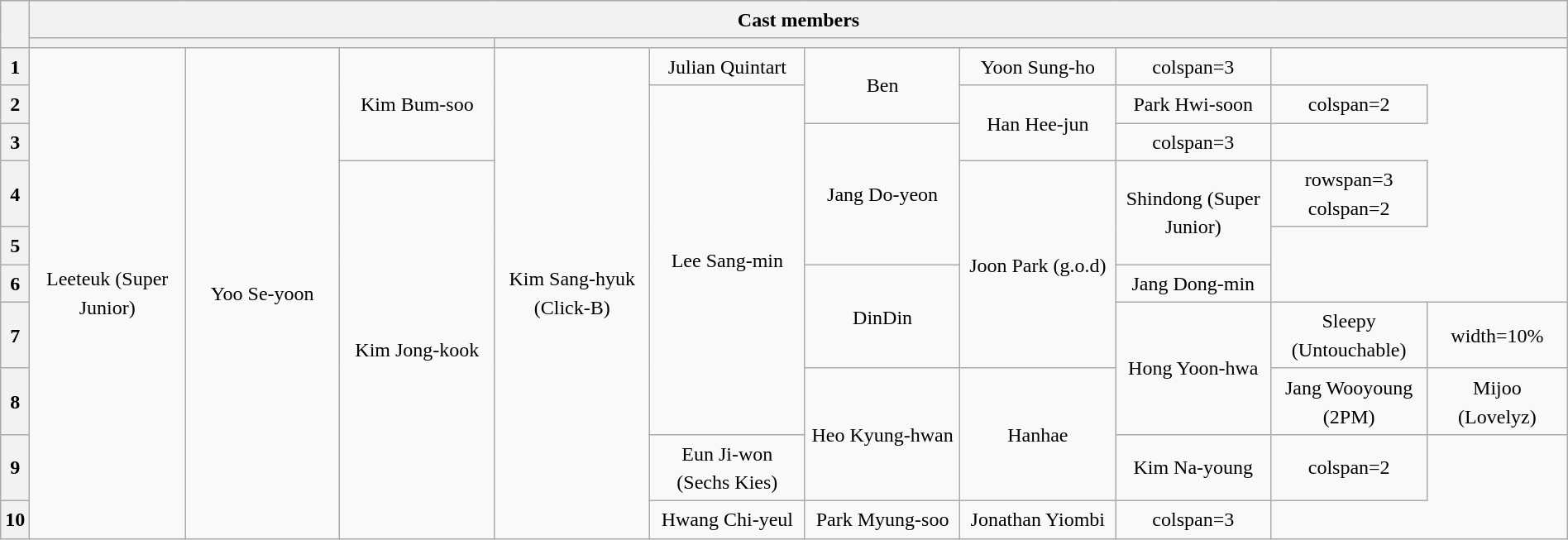<table class="wikitable plainrowheaders" style="width:100%; text-align:center; line-height:23px;">
<tr>
<th rowspan=2 width=1%></th>
<th colspan=10>Cast members </th>
</tr>
<tr>
<th colspan=3></th>
<th colspan=7></th>
</tr>
<tr>
<th>1</th>
<td rowspan=10 width=10%>Leeteuk (Super Junior)</td>
<td rowspan=10 width=10%>Yoo Se-yoon</td>
<td rowspan=3 width=10%>Kim Bum-soo</td>
<td rowspan=10 width=10%>Kim Sang-hyuk (Click-B)</td>
<td width=10%>Julian Quintart</td>
<td rowspan=2 width=10%>Ben</td>
<td width=10%>Yoon Sung-ho</td>
<td>colspan=3 </td>
</tr>
<tr>
<th>2</th>
<td rowspan=7>Lee Sang-min</td>
<td rowspan=2>Han Hee-jun</td>
<td width=10%>Park Hwi-soon</td>
<td>colspan=2 </td>
</tr>
<tr>
<th>3</th>
<td rowspan=3>Jang Do-yeon</td>
<td>colspan=3 </td>
</tr>
<tr>
<th>4</th>
<td rowspan=7>Kim Jong-kook</td>
<td rowspan=4>Joon Park (g.o.d)</td>
<td rowspan=2>Shindong (Super Junior)</td>
<td>rowspan=3 colspan=2 </td>
</tr>
<tr>
<th>5</th>
</tr>
<tr>
<th>6</th>
<td rowspan=2>DinDin</td>
<td>Jang Dong-min</td>
</tr>
<tr>
<th>7</th>
<td rowspan=2>Hong Yoon-hwa</td>
<td width=10%>Sleepy (Untouchable)</td>
<td>width=10% </td>
</tr>
<tr>
<th>8</th>
<td rowspan=2>Heo Kyung-hwan</td>
<td rowspan=2>Hanhae</td>
<td>Jang Wooyoung (2PM)</td>
<td width=10%>Mijoo (Lovelyz)</td>
</tr>
<tr>
<th>9</th>
<td>Eun Ji-won (Sechs Kies)</td>
<td>Kim Na-young</td>
<td>colspan=2 </td>
</tr>
<tr>
<th>10</th>
<td>Hwang Chi-yeul</td>
<td>Park Myung-soo</td>
<td>Jonathan Yiombi</td>
<td>colspan=3 </td>
</tr>
</table>
